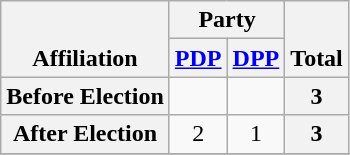<table class=wikitable style="text-align:center">
<tr style="vertical-align:bottom;">
<th rowspan=2>Affiliation</th>
<th colspan=2>Party</th>
<th rowspan=2>Total</th>
</tr>
<tr>
<th><a href='#'>PDP</a></th>
<th><a href='#'>DPP</a></th>
</tr>
<tr>
<th>Before Election</th>
<td></td>
<td></td>
<th>3</th>
</tr>
<tr>
<th>After Election</th>
<td>2</td>
<td>1</td>
<th>3</th>
</tr>
<tr>
</tr>
</table>
